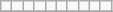<table class="wikitable">
<tr>
<td></td>
<td></td>
<td></td>
<td></td>
<td></td>
<td></td>
<td></td>
<td></td>
<td></td>
<td></td>
</tr>
<tr>
</tr>
</table>
